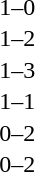<table cellspacing=1 width=70%>
<tr>
<th width=25%></th>
<th width=30%></th>
<th width=15%></th>
<th width=30%></th>
</tr>
<tr>
<td></td>
<td align=right></td>
<td align=center>1–0</td>
<td></td>
</tr>
<tr>
<td></td>
<td align=right></td>
<td align=center>1–2</td>
<td></td>
</tr>
<tr>
<td></td>
<td align=right></td>
<td align=center>1–3</td>
<td></td>
</tr>
<tr>
<td></td>
<td align=right></td>
<td align=center>1–1</td>
<td></td>
</tr>
<tr>
<td></td>
<td align=right></td>
<td align=center>0–2</td>
<td></td>
</tr>
<tr>
<td></td>
<td align=right></td>
<td align=center>0–2</td>
<td></td>
</tr>
</table>
